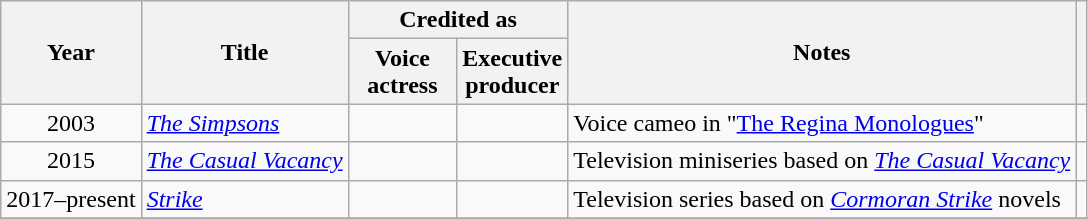<table class="wikitable sortable" style="text-align:center; margin-right:auto; margin-right:auto">
<tr>
<th scope="col" rowspan="2">Year</th>
<th scope="col"  rowspan="2">Title</th>
<th scope="col"  colspan="2">Credited as</th>
<th scope="col"  rowspan="2">Notes</th>
<th scope="col"  rowspan="2" class="unsortable"></th>
</tr>
<tr>
<th width=65>Voice actress</th>
<th width=65>Executive producer</th>
</tr>
<tr>
<td>2003</td>
<td style="text-align:left"><em><a href='#'>The Simpsons</a></em></td>
<td></td>
<td></td>
<td style="text-align:left">Voice cameo in "<a href='#'>The Regina Monologues</a>"</td>
<td></td>
</tr>
<tr>
<td>2015</td>
<td style="text-align:left"><em><a href='#'>The Casual Vacancy</a></em></td>
<td></td>
<td></td>
<td style="text-align:left">Television miniseries based on <em><a href='#'>The Casual Vacancy</a></em></td>
<td></td>
</tr>
<tr>
<td>2017–present</td>
<td style="text-align:left"><em><a href='#'>Strike</a></em></td>
<td></td>
<td></td>
<td style="text-align:left">Television series based on <em><a href='#'>Cormoran Strike</a></em> novels</td>
<td></td>
</tr>
<tr>
</tr>
</table>
